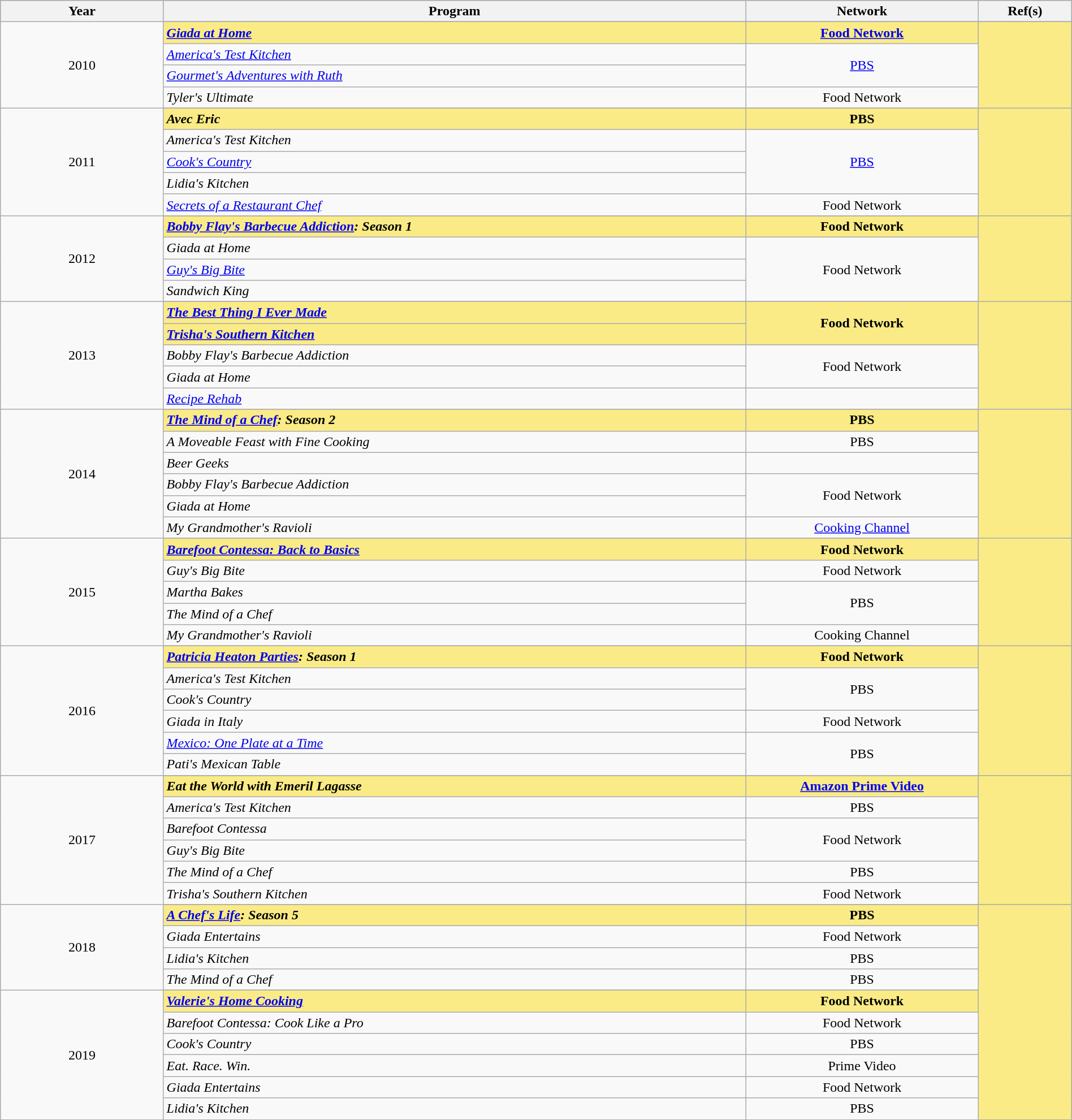<table class="wikitable" style="width:100%">
<tr style="background:#bebebe;">
<th style="width:7%;">Year</th>
<th style="width:25%;">Program</th>
<th style="width:10%;">Network</th>
<th style="width:4%;">Ref(s)</th>
</tr>
<tr>
<td rowspan=5 align=center>2010<br></td>
</tr>
<tr style="background:#FAEB86">
<td><strong><em><a href='#'>Giada at Home</a></em></strong></td>
<td align=center><strong><a href='#'>Food Network</a></strong></td>
<td rowspan=5 align=center></td>
</tr>
<tr>
<td><em><a href='#'>America's Test Kitchen</a></em></td>
<td rowspan=2 align=center><a href='#'>PBS</a></td>
</tr>
<tr>
<td><em><a href='#'>Gourmet's Adventures with Ruth</a></em></td>
</tr>
<tr>
<td><em>Tyler's Ultimate</em></td>
<td align=center>Food Network</td>
</tr>
<tr>
<td rowspan=6 align=center>2011<br></td>
</tr>
<tr style="background:#FAEB86">
<td><strong><em>Avec Eric</em></strong></td>
<td align="center"><strong>PBS</strong></td>
<td rowspan=6 align=center></td>
</tr>
<tr>
<td><em>America's Test Kitchen</em></td>
<td rowspan="3" align=center><a href='#'>PBS</a></td>
</tr>
<tr>
<td><em><a href='#'>Cook's Country</a></em></td>
</tr>
<tr>
<td><em>Lidia's Kitchen</em></td>
</tr>
<tr>
<td><em><a href='#'>Secrets of a Restaurant Chef</a></em></td>
<td align=center>Food Network</td>
</tr>
<tr>
<td rowspan=5 align=center>2012<br></td>
</tr>
<tr style="background:#FAEB86">
<td><strong><em><a href='#'>Bobby Flay's Barbecue Addiction</a>: Season 1</em></strong></td>
<td align=center><strong>Food Network</strong></td>
<td rowspan=5 align=center></td>
</tr>
<tr>
<td><em>Giada at Home</em></td>
<td rowspan="3" align="center">Food Network</td>
</tr>
<tr>
<td><em><a href='#'>Guy's Big Bite</a></em></td>
</tr>
<tr>
<td><em>Sandwich King</em></td>
</tr>
<tr>
<td rowspan=6 align=center>2013<br></td>
</tr>
<tr style="background:#FAEB86">
<td><strong><em><a href='#'>The Best Thing I Ever Made</a></em></strong></td>
<td rowspan="2" align="center"><strong>Food Network</strong></td>
<td rowspan=6 align=center></td>
</tr>
<tr style="background:#FAEB86">
<td><strong><em><a href='#'>Trisha's Southern Kitchen</a></em></strong></td>
</tr>
<tr>
<td><em>Bobby Flay's Barbecue Addiction</em></td>
<td rowspan="2" align="center">Food Network</td>
</tr>
<tr>
<td><em>Giada at Home</em></td>
</tr>
<tr>
<td><em><a href='#'>Recipe Rehab</a></em></td>
<td></td>
</tr>
<tr>
<td rowspan=7 align=center>2014<br></td>
</tr>
<tr style="background:#FAEB86">
<td><strong><em><a href='#'>The Mind of a Chef</a>: Season 2</em></strong></td>
<td align="center"><strong>PBS</strong></td>
<td rowspan=7 align=center></td>
</tr>
<tr>
<td><em>A Moveable Feast with Fine Cooking</em></td>
<td align="center">PBS</td>
</tr>
<tr>
<td><em>Beer Geeks</em></td>
<td></td>
</tr>
<tr>
<td><em>Bobby Flay's Barbecue Addiction</em></td>
<td align=center rowspan=2>Food Network</td>
</tr>
<tr>
<td><em>Giada at Home</em></td>
</tr>
<tr>
<td><em>My Grandmother's Ravioli</em></td>
<td align=center><a href='#'>Cooking Channel</a></td>
</tr>
<tr>
<td rowspan=6 align=center>2015<br></td>
</tr>
<tr style="background:#FAEB86">
<td><strong><em><a href='#'>Barefoot Contessa: Back to Basics</a></em></strong></td>
<td align="center"><strong>Food Network</strong></td>
<td rowspan=6 align=center></td>
</tr>
<tr>
<td><em>Guy's Big Bite</em></td>
<td align=center>Food Network</td>
</tr>
<tr>
<td><em>Martha Bakes</em></td>
<td align=center rowspan=2>PBS</td>
</tr>
<tr>
<td><em>The Mind of a Chef</em></td>
</tr>
<tr>
<td><em>My Grandmother's Ravioli</em></td>
<td align=center>Cooking Channel</td>
</tr>
<tr>
<td rowspan=7 align=center>2016<br></td>
</tr>
<tr style="background:#FAEB86">
<td><strong><em><a href='#'>Patricia Heaton Parties</a>: Season 1</em></strong></td>
<td align=center><strong>Food Network</strong></td>
<td rowspan=7 align=center></td>
</tr>
<tr>
<td><em>America's Test Kitchen</em></td>
<td align=center rowspan=2>PBS</td>
</tr>
<tr>
<td><em>Cook's Country</em></td>
</tr>
<tr>
<td><em>Giada in Italy</em></td>
<td align=center>Food Network</td>
</tr>
<tr>
<td><em><a href='#'>Mexico: One Plate at a Time</a></em></td>
<td align=center rowspan=2>PBS</td>
</tr>
<tr>
<td><em>Pati's Mexican Table</em></td>
</tr>
<tr>
<td rowspan=7 align=center>2017<br></td>
</tr>
<tr style="background:#FAEB86">
<td><strong><em>Eat the World with Emeril Lagasse</em></strong></td>
<td align=center><strong><a href='#'>Amazon Prime Video</a></strong></td>
<td rowspan=7 align=center></td>
</tr>
<tr>
<td><em>America's Test Kitchen</em></td>
<td align=center>PBS</td>
</tr>
<tr>
<td><em>Barefoot Contessa</em></td>
<td align=center rowspan=2>Food Network</td>
</tr>
<tr>
<td><em>Guy's Big Bite</em></td>
</tr>
<tr>
<td><em>The Mind of a Chef</em></td>
<td align=center>PBS</td>
</tr>
<tr>
<td><em>Trisha's Southern Kitchen</em></td>
<td align=center>Food Network</td>
</tr>
<tr>
<td rowspan="5" align="center">2018<br></td>
</tr>
<tr style="background:#FAEB86">
<td><strong><em><a href='#'>A Chef's Life</a>: Season 5</em></strong></td>
<td align=center><strong>PBS</strong></td>
<td rowspan="12" align="center"></td>
</tr>
<tr>
<td><em>Giada Entertains</em></td>
<td align=center>Food Network</td>
</tr>
<tr>
<td><em>Lidia's Kitchen</em></td>
<td align=center>PBS</td>
</tr>
<tr>
<td><em>The Mind of a Chef</em></td>
<td align=center>PBS</td>
</tr>
<tr>
<td rowspan="7" align="center">2019<br></td>
</tr>
<tr style="background:#FAEB86">
<td><strong><em><a href='#'>Valerie's Home Cooking</a></em></strong></td>
<td align=center><strong>Food Network</strong></td>
</tr>
<tr>
<td><em>Barefoot Contessa: Cook Like a Pro</em></td>
<td align=center>Food Network</td>
</tr>
<tr>
<td><em>Cook's Country</em></td>
<td align=center>PBS</td>
</tr>
<tr>
<td><em>Eat. Race. Win.</em></td>
<td align=center>Prime Video</td>
</tr>
<tr>
<td><em>Giada Entertains</em></td>
<td align=center>Food Network</td>
</tr>
<tr>
<td><em>Lidia's Kitchen</em></td>
<td align=center>PBS</td>
</tr>
</table>
